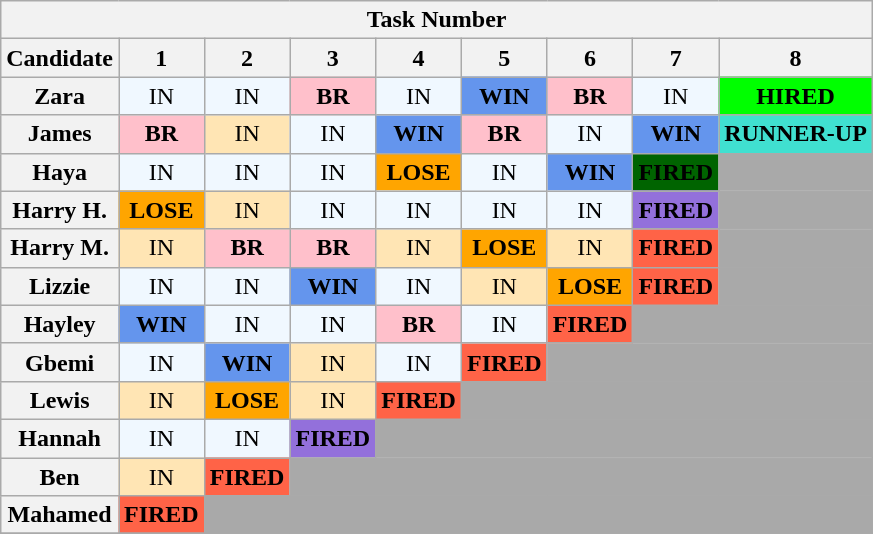<table class="wikitable" style="text-align:center">
<tr>
<th colspan="14">Task Number</th>
</tr>
<tr>
<th>Candidate</th>
<th>1</th>
<th>2</th>
<th>3</th>
<th>4</th>
<th>5</th>
<th>6</th>
<th>7</th>
<th>8</th>
</tr>
<tr>
<th>Zara</th>
<td bgcolor="#F0F8FF">IN</td>
<td bgcolor="#F0F8FF">IN</td>
<td bgcolor="pink"><strong>BR</strong></td>
<td bgcolor="#F0F8FF">IN</td>
<td bgcolor="cornflowerblue"><strong>WIN</strong></td>
<td bgcolor="pink"><strong>BR</strong></td>
<td bgcolor="#F0F8FF">IN</td>
<td bgcolor="lime"><strong>HIRED</strong></td>
</tr>
<tr>
<th>James</th>
<td bgcolor="pink"><strong>BR</strong></td>
<td bgcolor="#FFE5B4">IN</td>
<td bgcolor="#F0F8FF">IN</td>
<td bgcolor="cornflowerblue"><strong>WIN</strong></td>
<td bgcolor="pink"><strong>BR</strong></td>
<td bgcolor="#F0F8FF">IN</td>
<td bgcolor="cornflowerblue"><strong>WIN</strong></td>
<td bgcolor="turquoise"><strong>RUNNER-UP</strong></td>
</tr>
<tr>
<th>Haya</th>
<td bgcolor="#F0F8FF">IN</td>
<td bgcolor="#F0F8FF">IN</td>
<td bgcolor="#F0F8FF">IN</td>
<td bgcolor="orange"><strong>LOSE</strong></td>
<td bgcolor="#F0F8FF">IN</td>
<td bgcolor="cornflowerblue"><strong>WIN</strong></td>
<td bgcolor="darkgreen"><strong>FIRED</strong></td>
<td colspan="1" bgcolor="darkgrey"></td>
</tr>
<tr>
<th>Harry H.</th>
<td bgcolor="orange"><strong>LOSE</strong></td>
<td bgcolor="#FFE5B4">IN</td>
<td bgcolor="#F0F8FF">IN</td>
<td bgcolor="#F0F8FF">IN</td>
<td bgcolor="#F0F8FF">IN</td>
<td bgcolor="#F0F8FF">IN</td>
<td bgcolor="#9370DB"><strong>FIRED</strong></td>
<td colspan="1" bgcolor="darkgrey"></td>
</tr>
<tr>
<th>Harry M.</th>
<td bgcolor="#FFE5B4">IN</td>
<td bgcolor="pink"><strong>BR</strong></td>
<td bgcolor="pink"><strong>BR</strong></td>
<td bgcolor="#FFE5B4">IN</td>
<td bgcolor="orange"><strong>LOSE</strong></td>
<td bgcolor="#FFE5B4">IN</td>
<td bgcolor="tomato"><strong>FIRED</strong></td>
<td colspan="1" bgcolor="darkgrey"></td>
</tr>
<tr>
<th>Lizzie</th>
<td bgcolor="#F0F8FF">IN</td>
<td bgcolor="#F0F8FF">IN</td>
<td bgcolor="cornflowerblue"><strong>WIN</strong></td>
<td bgcolor="#F0F8FF">IN</td>
<td bgcolor="#FFE5B4">IN</td>
<td bgcolor="orange"><strong>LOSE</strong></td>
<td bgcolor="tomato"><strong>FIRED</strong></td>
<td colspan="1" bgcolor="darkgrey"></td>
</tr>
<tr>
<th>Hayley</th>
<td bgcolor="cornflowerblue"><strong>WIN</strong></td>
<td bgcolor="#F0F8FF">IN</td>
<td bgcolor="#F0F8FF">IN</td>
<td bgcolor="pink"><strong>BR</strong></td>
<td bgcolor="#F0F8FF">IN</td>
<td bgcolor="tomato"><strong>FIRED</strong></td>
<td colspan="2" bgcolor="darkgrey"></td>
</tr>
<tr>
<th>Gbemi</th>
<td bgcolor="#F0F8FF">IN</td>
<td bgcolor="cornflowerblue"><strong>WIN</strong></td>
<td bgcolor="#FFE5B4">IN</td>
<td bgcolor="#F0F8FF">IN</td>
<td bgcolor="tomato"><strong>FIRED</strong></td>
<td colspan="3" bgcolor="darkgrey"></td>
</tr>
<tr>
<th>Lewis</th>
<td bgcolor="#FFE5B4">IN</td>
<td bgcolor="orange"><strong>LOSE</strong></td>
<td bgcolor="#FFE5B4">IN</td>
<td bgcolor="tomato"><strong>FIRED</strong></td>
<td colspan="4" bgcolor="darkgrey"></td>
</tr>
<tr>
<th>Hannah</th>
<td bgcolor="#F0F8FF">IN</td>
<td bgcolor="#F0F8FF">IN</td>
<td bgcolor="#9370DB"><strong>FIRED</strong></td>
<td colspan="5" bgcolor="darkgrey"></td>
</tr>
<tr>
<th>Ben</th>
<td bgcolor="#FFE5B4">IN</td>
<td bgcolor="tomato"><strong>FIRED</strong></td>
<td colspan="6" bgcolor="darkgrey"></td>
</tr>
<tr>
<th>Mahamed</th>
<td bgcolor="tomato"><strong>FIRED</strong></td>
<td colspan="7" bgcolor="darkgrey"></td>
</tr>
<tr>
</tr>
</table>
